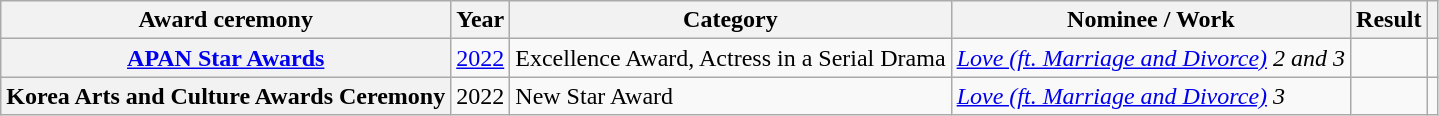<table class="wikitable plainrowheaders sortable">
<tr>
<th scope="col">Award ceremony</th>
<th scope="col">Year</th>
<th scope="col">Category</th>
<th scope="col">Nominee / Work</th>
<th scope="col">Result</th>
<th scope="col" class="unsortable"></th>
</tr>
<tr>
<th scope="row"  rowspan="1"><a href='#'>APAN Star Awards</a></th>
<td rowspan="1"><a href='#'>2022</a></td>
<td>Excellence Award, Actress in a Serial Drama</td>
<td rowspan="1"><em><a href='#'>Love (ft. Marriage and Divorce)</a> 2 and 3</em></td>
<td></td>
<td></td>
</tr>
<tr>
<th scope="row">Korea Arts and Culture Awards Ceremony</th>
<td>2022</td>
<td>New Star Award</td>
<td><em><a href='#'>Love (ft. Marriage and Divorce)</a> 3</em></td>
<td></td>
<td></td>
</tr>
</table>
